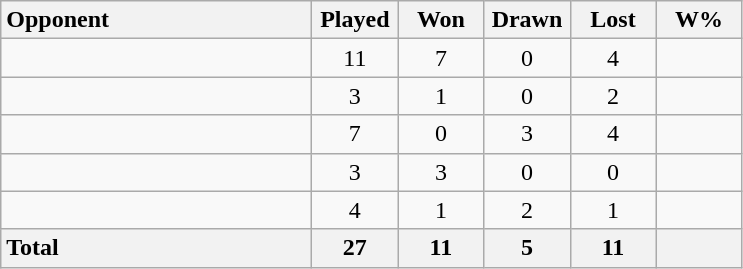<table class="wikitable sortable" style="text-align:center;">
<tr>
<th style="width:200px; text-align:left;">Opponent</th>
<th style="width:50px;">Played</th>
<th style="width:50px;">Won</th>
<th style="width:50px;">Drawn</th>
<th style="width:50px;">Lost</th>
<th style="width:50px;">W%</th>
</tr>
<tr>
<td style="text-align:left;"><strong></strong></td>
<td>11</td>
<td>7</td>
<td>0</td>
<td>4</td>
<td></td>
</tr>
<tr>
<td style="text-align:left;"><strong></strong></td>
<td>3</td>
<td>1</td>
<td>0</td>
<td>2</td>
<td></td>
</tr>
<tr>
<td style="text-align:left;"><strong></strong></td>
<td>7</td>
<td>0</td>
<td>3</td>
<td>4</td>
<td></td>
</tr>
<tr>
<td style="text-align:left;"><strong></strong></td>
<td>3</td>
<td>3</td>
<td>0</td>
<td>0</td>
<td></td>
</tr>
<tr>
<td style="text-align:left;"><strong></strong></td>
<td>4</td>
<td>1</td>
<td>2</td>
<td>1</td>
<td></td>
</tr>
<tr>
<th style="text-align:left;"><strong>Total</strong></th>
<th>27</th>
<th>11</th>
<th>5</th>
<th>11</th>
<th></th>
</tr>
</table>
